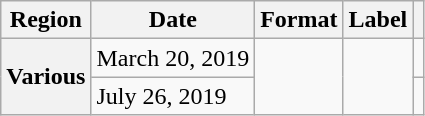<table class="wikitable plainrowheaders">
<tr>
<th scope="col">Region</th>
<th scope="col">Date</th>
<th scope="col">Format</th>
<th scope="col">Label</th>
<th scope="col"></th>
</tr>
<tr>
<th scope="col" rowspan="2">Various</th>
<td>March 20, 2019</td>
<td rowspan="2"></td>
<td rowspan="2"></td>
<td></td>
</tr>
<tr>
<td>July 26, 2019</td>
<td></td>
</tr>
</table>
